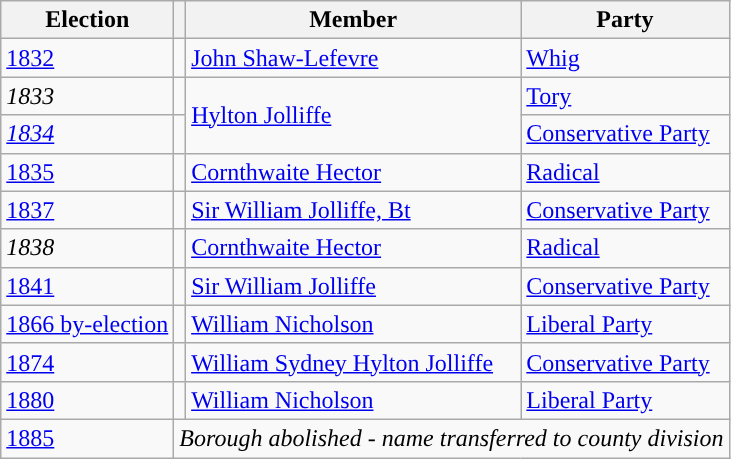<table class="wikitable">
<tr>
<th>Election</th>
<th></th>
<th>Member</th>
<th>Party</th>
</tr>
<tr>
<td><a href='#'>1832</a></td>
<td style="color:inherit;background-color: "></td>
<td><a href='#'>John Shaw-Lefevre</a></td>
<td><a href='#'>Whig</a></td>
</tr>
<tr>
<td><em>1833</em> </td>
<td style="color:inherit;background-color: "></td>
<td rowspan="2"><a href='#'>Hylton Jolliffe</a></td>
<td><a href='#'>Tory</a></td>
</tr>
<tr>
<td><em><a href='#'>1834</a></em></td>
<td style="color:inherit;background-color: "></td>
<td><a href='#'>Conservative Party</a></td>
</tr>
<tr>
<td><a href='#'>1835</a></td>
<td style="color:inherit;background-color: "></td>
<td><a href='#'>Cornthwaite Hector</a></td>
<td><a href='#'>Radical</a></td>
</tr>
<tr>
<td><a href='#'>1837</a></td>
<td style="color:inherit;background-color: "></td>
<td><a href='#'>Sir William Jolliffe, Bt</a></td>
<td><a href='#'>Conservative Party</a></td>
</tr>
<tr>
<td><em>1838</em> </td>
<td style="color:inherit;background-color: "></td>
<td><a href='#'>Cornthwaite Hector</a></td>
<td><a href='#'>Radical</a></td>
</tr>
<tr>
<td><a href='#'>1841</a></td>
<td style="color:inherit;background-color: "></td>
<td><a href='#'>Sir William Jolliffe</a></td>
<td><a href='#'>Conservative Party</a></td>
</tr>
<tr>
<td><a href='#'>1866 by-election</a></td>
<td style="color:inherit;background-color: "></td>
<td><a href='#'>William Nicholson</a></td>
<td><a href='#'>Liberal Party</a></td>
</tr>
<tr>
<td><a href='#'>1874</a></td>
<td style="color:inherit;background-color: "></td>
<td><a href='#'>William Sydney Hylton Jolliffe</a></td>
<td><a href='#'>Conservative Party</a></td>
</tr>
<tr>
<td><a href='#'>1880</a></td>
<td style="color:inherit;background-color: "></td>
<td><a href='#'>William Nicholson</a></td>
<td><a href='#'>Liberal Party</a></td>
</tr>
<tr>
<td><a href='#'>1885</a></td>
<td colspan="3"><em>Borough abolished - name transferred to county division</em></td>
</tr>
</table>
